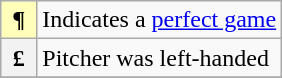<table class="wikitable plainrowheaders">
<tr>
<th scope="row" style="background:#ffb;"> ¶ </th>
<td>Indicates a <a href='#'>perfect game</a></td>
</tr>
<tr>
<th scope="row" style="text-align:center"> £ </th>
<td>Pitcher was left-handed</td>
</tr>
<tr>
</tr>
</table>
